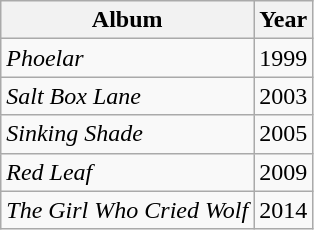<table class="wikitable">
<tr>
<th>Album</th>
<th>Year</th>
</tr>
<tr>
<td><em>Phoelar</em></td>
<td>1999</td>
</tr>
<tr>
<td><em>Salt Box Lane</em></td>
<td>2003</td>
</tr>
<tr>
<td><em>Sinking Shade</em></td>
<td>2005</td>
</tr>
<tr>
<td><em>Red Leaf</em></td>
<td>2009</td>
</tr>
<tr>
<td><em>The Girl Who Cried Wolf</em></td>
<td>2014</td>
</tr>
</table>
